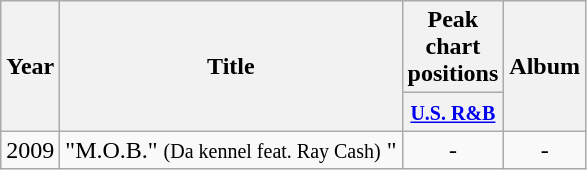<table class="wikitable">
<tr>
<th rowspan=2>Year</th>
<th rowspan=2>Title</th>
<th colspan=1>Peak chart positions</th>
<th rowspan=2>Album</th>
</tr>
<tr>
<th width=45><small><a href='#'>U.S. R&B</a></small></th>
</tr>
<tr>
<td>2009</td>
<td>"M.O.B." <small>(Da kennel feat. Ray Cash)</small>  "</td>
<td align=center>-</td>
<td align=center>-</td>
</tr>
</table>
